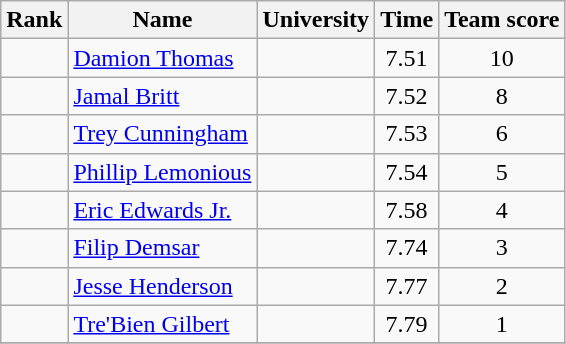<table class="wikitable sortable" style="text-align:center">
<tr>
<th>Rank</th>
<th>Name</th>
<th>University</th>
<th>Time</th>
<th>Team score</th>
</tr>
<tr>
<td></td>
<td align=left> <a href='#'>Damion Thomas</a></td>
<td></td>
<td>7.51</td>
<td>10</td>
</tr>
<tr>
<td></td>
<td align=left> <a href='#'>Jamal Britt</a></td>
<td></td>
<td>7.52</td>
<td>8</td>
</tr>
<tr>
<td></td>
<td align=left> <a href='#'>Trey Cunningham</a></td>
<td></td>
<td>7.53</td>
<td>6</td>
</tr>
<tr>
<td></td>
<td align=left> <a href='#'>Phillip Lemonious</a></td>
<td></td>
<td>7.54</td>
<td>5</td>
</tr>
<tr>
<td></td>
<td align=left> <a href='#'>Eric Edwards Jr.</a></td>
<td></td>
<td>7.58</td>
<td>4</td>
</tr>
<tr>
<td></td>
<td align=left> <a href='#'>Filip Demsar</a></td>
<td></td>
<td>7.74</td>
<td>3</td>
</tr>
<tr>
<td></td>
<td align=left> <a href='#'>Jesse Henderson</a></td>
<td></td>
<td>7.77</td>
<td>2</td>
</tr>
<tr>
<td></td>
<td align=left> <a href='#'>Tre'Bien Gilbert</a></td>
<td></td>
<td>7.79</td>
<td>1</td>
</tr>
<tr>
</tr>
</table>
